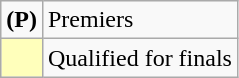<table class=wikitable>
<tr>
<td><strong>(P)</strong></td>
<td>Premiers</td>
</tr>
<tr>
<td bgcolor=FFFFBB></td>
<td>Qualified for finals</td>
</tr>
</table>
